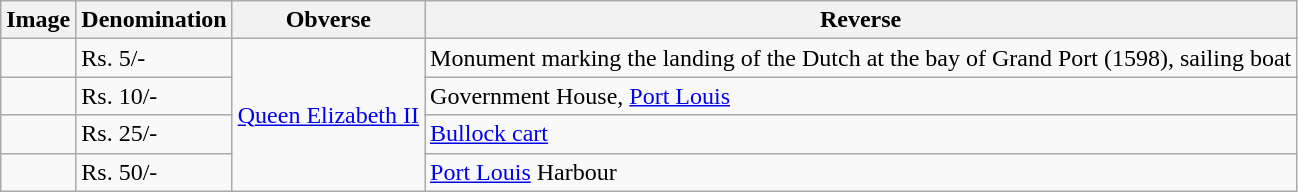<table class="wikitable">
<tr>
<th>Image</th>
<th>Denomination</th>
<th>Obverse</th>
<th>Reverse</th>
</tr>
<tr>
<td align="center"></td>
<td>Rs. 5/-</td>
<td rowspan="4"><a href='#'>Queen Elizabeth II</a></td>
<td>Monument marking the landing of the Dutch at the bay of Grand Port (1598), sailing boat</td>
</tr>
<tr>
<td></td>
<td>Rs. 10/-</td>
<td>Government House, <a href='#'>Port Louis</a></td>
</tr>
<tr>
<td align="center"></td>
<td>Rs. 25/-</td>
<td><a href='#'>Bullock cart</a></td>
</tr>
<tr>
<td></td>
<td>Rs. 50/-</td>
<td><a href='#'>Port Louis</a> Harbour</td>
</tr>
</table>
